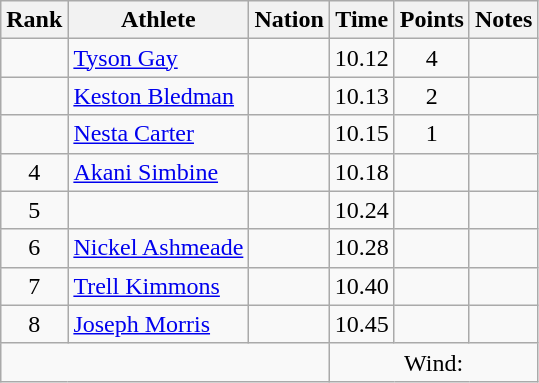<table class="wikitable mw-datatable sortable" style="text-align:center;">
<tr>
<th>Rank</th>
<th>Athlete</th>
<th>Nation</th>
<th>Time</th>
<th>Points</th>
<th>Notes</th>
</tr>
<tr>
<td></td>
<td align=left><a href='#'>Tyson Gay</a></td>
<td align=left></td>
<td>10.12</td>
<td>4</td>
<td></td>
</tr>
<tr>
<td></td>
<td align=left><a href='#'>Keston Bledman</a></td>
<td align=left></td>
<td>10.13</td>
<td>2</td>
<td></td>
</tr>
<tr>
<td></td>
<td align=left><a href='#'>Nesta Carter</a></td>
<td align=left></td>
<td>10.15</td>
<td>1</td>
<td></td>
</tr>
<tr>
<td>4</td>
<td align=left><a href='#'>Akani Simbine</a></td>
<td align=left></td>
<td>10.18</td>
<td></td>
<td></td>
</tr>
<tr>
<td>5</td>
<td align=left></td>
<td align=left></td>
<td>10.24</td>
<td></td>
<td></td>
</tr>
<tr>
<td>6</td>
<td align=left><a href='#'>Nickel Ashmeade</a></td>
<td align=left></td>
<td>10.28</td>
<td></td>
<td></td>
</tr>
<tr>
<td>7</td>
<td align=left><a href='#'>Trell Kimmons</a></td>
<td align=left></td>
<td>10.40</td>
<td></td>
<td></td>
</tr>
<tr>
<td>8</td>
<td align=left><a href='#'>Joseph Morris</a></td>
<td align=left></td>
<td>10.45</td>
<td></td>
<td></td>
</tr>
<tr class="sortbottom">
<td colspan=3></td>
<td colspan=3>Wind: </td>
</tr>
</table>
